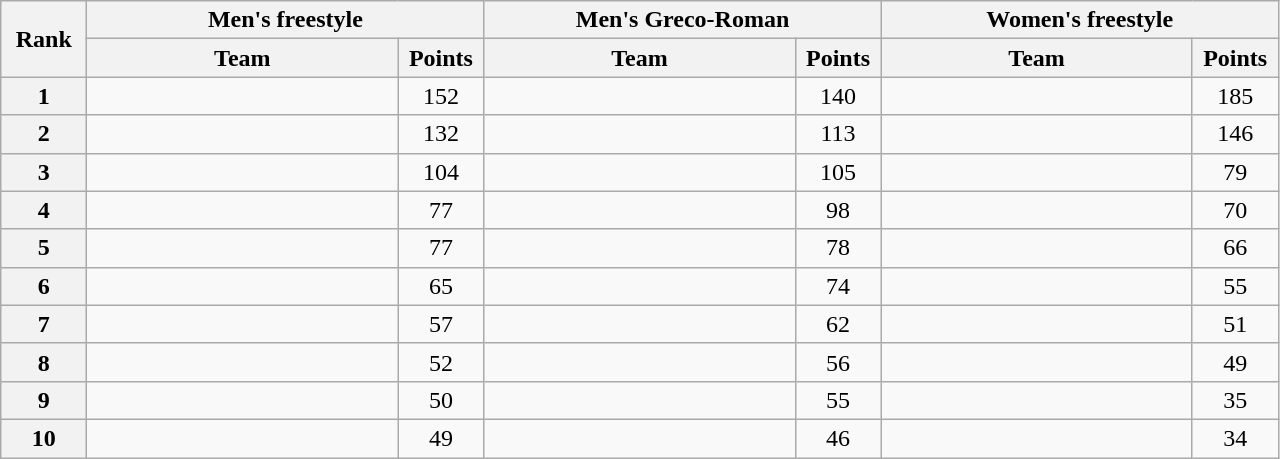<table class="wikitable" style="text-align:center;">
<tr>
<th width=50 rowspan="2">Rank</th>
<th colspan="2">Men's freestyle</th>
<th colspan="2">Men's Greco-Roman</th>
<th colspan="2">Women's freestyle</th>
</tr>
<tr>
<th width=200>Team</th>
<th width=50>Points</th>
<th width=200>Team</th>
<th width=50>Points</th>
<th width=200>Team</th>
<th width=50>Points</th>
</tr>
<tr>
<th>1</th>
<td align=left></td>
<td>152</td>
<td align=left></td>
<td>140</td>
<td align=left></td>
<td>185</td>
</tr>
<tr>
<th>2</th>
<td align=left></td>
<td>132</td>
<td align=left></td>
<td>113</td>
<td align=left></td>
<td>146</td>
</tr>
<tr>
<th>3</th>
<td align=left></td>
<td>104</td>
<td align=left></td>
<td>105</td>
<td align=left></td>
<td>79</td>
</tr>
<tr>
<th>4</th>
<td align=left></td>
<td>77</td>
<td align=left></td>
<td>98</td>
<td align=left></td>
<td>70</td>
</tr>
<tr>
<th>5</th>
<td align=left></td>
<td>77</td>
<td align=left></td>
<td>78</td>
<td align=left></td>
<td>66</td>
</tr>
<tr>
<th>6</th>
<td align=left></td>
<td>65</td>
<td align=left></td>
<td>74</td>
<td align=left></td>
<td>55</td>
</tr>
<tr>
<th>7</th>
<td align=left></td>
<td>57</td>
<td align=left></td>
<td>62</td>
<td align=left></td>
<td>51</td>
</tr>
<tr>
<th>8</th>
<td align=left></td>
<td>52</td>
<td align=left></td>
<td>56</td>
<td align=left></td>
<td>49</td>
</tr>
<tr>
<th>9</th>
<td align=left></td>
<td>50</td>
<td align=left></td>
<td>55</td>
<td align=left></td>
<td>35</td>
</tr>
<tr>
<th>10</th>
<td align=left></td>
<td>49</td>
<td align=left></td>
<td>46</td>
<td align=left></td>
<td>34</td>
</tr>
</table>
